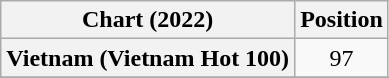<table class="wikitable sortable plainrowheaders" style="text-align:center">
<tr>
<th scope="col">Chart (2022)</th>
<th scope="col">Position</th>
</tr>
<tr>
<th scope="row">Vietnam (Vietnam Hot 100)</th>
<td>97</td>
</tr>
<tr>
</tr>
</table>
